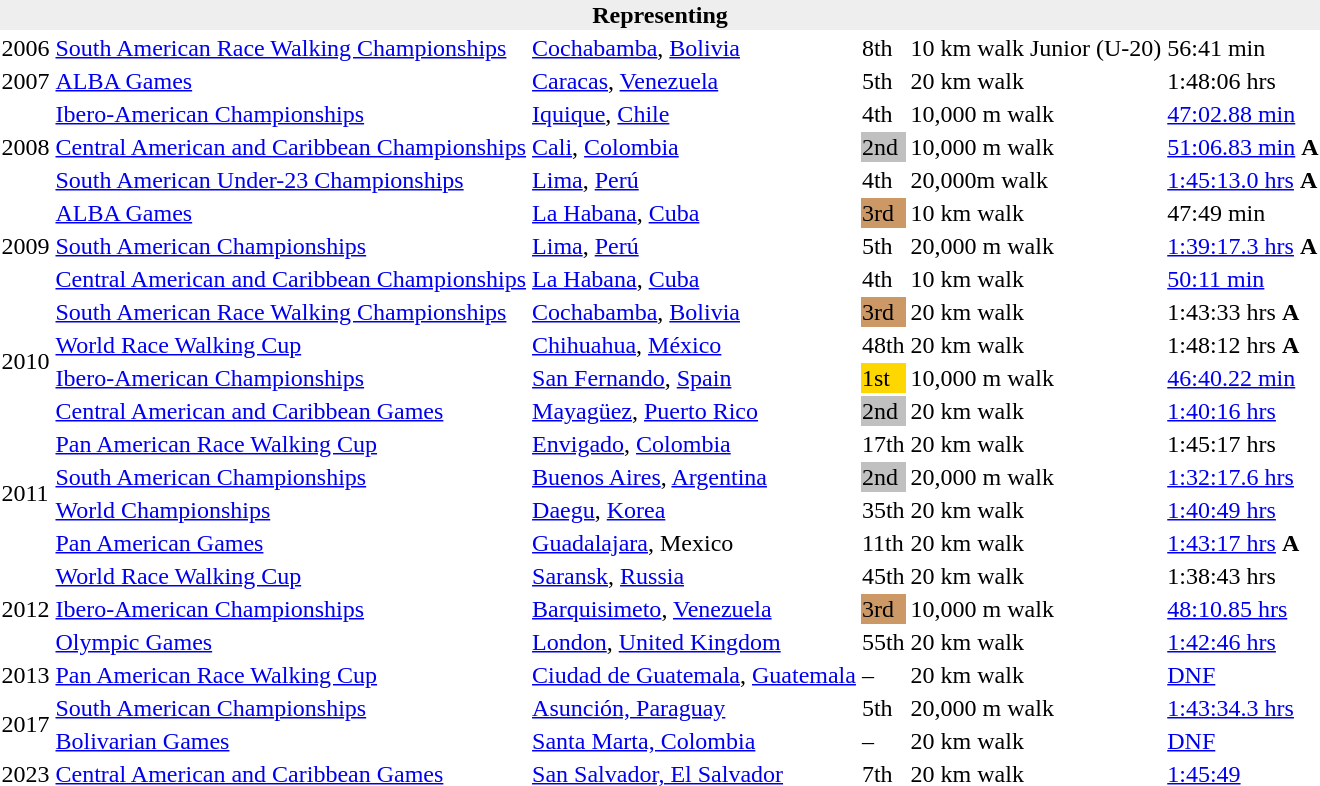<table>
<tr>
<th bgcolor="#eeeeee" colspan="6">Representing </th>
</tr>
<tr>
<td>2006</td>
<td><a href='#'>South American Race Walking Championships</a></td>
<td><a href='#'>Cochabamba</a>, <a href='#'>Bolivia</a></td>
<td>8th</td>
<td>10 km walk Junior (U-20)</td>
<td>56:41 min</td>
</tr>
<tr>
<td>2007</td>
<td><a href='#'>ALBA Games</a></td>
<td><a href='#'>Caracas</a>, <a href='#'>Venezuela</a></td>
<td>5th</td>
<td>20 km walk</td>
<td>1:48:06 hrs</td>
</tr>
<tr>
<td rowspan=3>2008</td>
<td><a href='#'>Ibero-American Championships</a></td>
<td><a href='#'>Iquique</a>, <a href='#'>Chile</a></td>
<td>4th</td>
<td>10,000 m walk</td>
<td><a href='#'>47:02.88 min</a></td>
</tr>
<tr>
<td><a href='#'>Central American and Caribbean Championships</a></td>
<td><a href='#'>Cali</a>, <a href='#'>Colombia</a></td>
<td bgcolor=silver>2nd</td>
<td>10,000 m walk</td>
<td><a href='#'>51:06.83 min</a> <strong>A</strong></td>
</tr>
<tr>
<td><a href='#'>South American Under-23 Championships</a></td>
<td><a href='#'>Lima</a>, <a href='#'>Perú</a></td>
<td>4th</td>
<td>20,000m walk</td>
<td><a href='#'>1:45:13.0 hrs</a> <strong>A</strong></td>
</tr>
<tr>
<td rowspan=3>2009</td>
<td><a href='#'>ALBA Games</a></td>
<td><a href='#'>La Habana</a>, <a href='#'>Cuba</a></td>
<td bgcolor=cc9966>3rd</td>
<td>10 km walk</td>
<td>47:49 min</td>
</tr>
<tr>
<td><a href='#'>South American Championships</a></td>
<td><a href='#'>Lima</a>, <a href='#'>Perú</a></td>
<td>5th</td>
<td>20,000 m walk</td>
<td><a href='#'>1:39:17.3 hrs</a> <strong>A</strong></td>
</tr>
<tr>
<td><a href='#'>Central American and Caribbean Championships</a></td>
<td><a href='#'>La Habana</a>, <a href='#'>Cuba</a></td>
<td>4th</td>
<td>10 km walk</td>
<td><a href='#'>50:11 min</a></td>
</tr>
<tr>
<td rowspan=4>2010</td>
<td><a href='#'>South American Race Walking Championships</a></td>
<td><a href='#'>Cochabamba</a>, <a href='#'>Bolivia</a></td>
<td bgcolor="cc9966">3rd</td>
<td>20 km walk</td>
<td>1:43:33 hrs <strong>A</strong></td>
</tr>
<tr>
<td><a href='#'>World Race Walking Cup</a></td>
<td><a href='#'>Chihuahua</a>, <a href='#'>México</a></td>
<td>48th</td>
<td>20 km walk</td>
<td>1:48:12 hrs <strong>A</strong></td>
</tr>
<tr>
<td><a href='#'>Ibero-American Championships</a></td>
<td><a href='#'>San Fernando</a>, <a href='#'>Spain</a></td>
<td bgcolor=gold>1st</td>
<td>10,000 m walk</td>
<td><a href='#'>46:40.22 min</a></td>
</tr>
<tr>
<td><a href='#'>Central American and Caribbean Games</a></td>
<td><a href='#'>Mayagüez</a>, <a href='#'>Puerto Rico</a></td>
<td bgcolor=silver>2nd</td>
<td>20 km walk</td>
<td><a href='#'>1:40:16 hrs</a></td>
</tr>
<tr>
<td rowspan=4>2011</td>
<td><a href='#'>Pan American Race Walking Cup</a></td>
<td><a href='#'>Envigado</a>, <a href='#'>Colombia</a></td>
<td>17th</td>
<td>20 km walk</td>
<td>1:45:17 hrs</td>
</tr>
<tr>
<td><a href='#'>South American Championships</a></td>
<td><a href='#'>Buenos Aires</a>, <a href='#'>Argentina</a></td>
<td bgcolor=silver>2nd</td>
<td>20,000 m walk</td>
<td><a href='#'>1:32:17.6 hrs</a></td>
</tr>
<tr>
<td><a href='#'>World Championships</a></td>
<td><a href='#'>Daegu</a>, <a href='#'>Korea</a></td>
<td>35th</td>
<td>20 km walk</td>
<td><a href='#'>1:40:49 hrs</a></td>
</tr>
<tr>
<td><a href='#'>Pan American Games</a></td>
<td><a href='#'>Guadalajara</a>, Mexico</td>
<td>11th</td>
<td>20 km walk</td>
<td><a href='#'>1:43:17 hrs</a> <strong>A</strong></td>
</tr>
<tr>
<td rowspan=3>2012</td>
<td><a href='#'>World Race Walking Cup</a></td>
<td><a href='#'>Saransk</a>, <a href='#'>Russia</a></td>
<td>45th</td>
<td>20 km walk</td>
<td>1:38:43 hrs</td>
</tr>
<tr>
<td><a href='#'>Ibero-American Championships</a></td>
<td><a href='#'>Barquisimeto</a>, <a href='#'>Venezuela</a></td>
<td bgcolor=cc9966>3rd</td>
<td>10,000 m walk</td>
<td><a href='#'>48:10.85 hrs</a></td>
</tr>
<tr>
<td><a href='#'>Olympic Games</a></td>
<td><a href='#'>London</a>, <a href='#'>United Kingdom</a></td>
<td>55th</td>
<td>20 km walk</td>
<td><a href='#'>1:42:46 hrs</a></td>
</tr>
<tr>
<td>2013</td>
<td><a href='#'>Pan American Race Walking Cup</a></td>
<td><a href='#'>Ciudad de Guatemala</a>, <a href='#'>Guatemala</a></td>
<td>–</td>
<td>20 km walk</td>
<td><a href='#'>DNF</a></td>
</tr>
<tr>
<td rowspan=2>2017</td>
<td><a href='#'>South American Championships</a></td>
<td><a href='#'>Asunción, Paraguay</a></td>
<td>5th</td>
<td>20,000 m walk</td>
<td><a href='#'>1:43:34.3 hrs</a></td>
</tr>
<tr>
<td><a href='#'>Bolivarian Games</a></td>
<td><a href='#'>Santa Marta, Colombia</a></td>
<td>–</td>
<td>20 km walk</td>
<td><a href='#'>DNF</a></td>
</tr>
<tr>
<td>2023</td>
<td><a href='#'>Central American and Caribbean Games</a></td>
<td><a href='#'>San Salvador, El Salvador</a></td>
<td>7th</td>
<td>20 km walk</td>
<td><a href='#'>1:45:49</a></td>
</tr>
</table>
